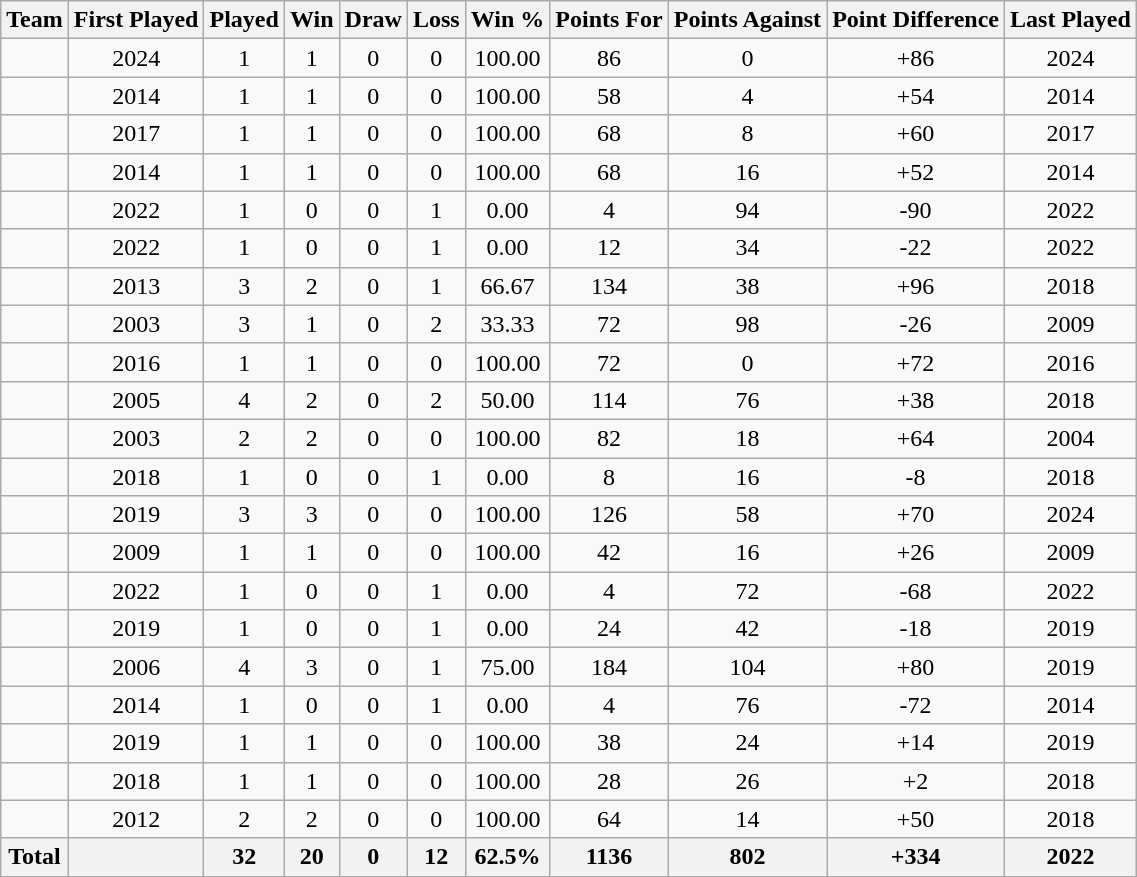<table class="sortable wikitable" style="text-align: center;">
<tr>
<th>Team</th>
<th>First Played</th>
<th>Played</th>
<th>Win</th>
<th>Draw</th>
<th>Loss</th>
<th>Win %</th>
<th>Points For</th>
<th>Points Against</th>
<th>Point Difference</th>
<th>Last Played</th>
</tr>
<tr>
<td style="text-align: left;"></td>
<td>2024</td>
<td>1</td>
<td>1</td>
<td>0</td>
<td>0</td>
<td>100.00</td>
<td>86</td>
<td>0</td>
<td>+86</td>
<td>2024</td>
</tr>
<tr>
<td style="text-align: left;"></td>
<td>2014</td>
<td>1</td>
<td>1</td>
<td>0</td>
<td>0</td>
<td>100.00</td>
<td>58</td>
<td>4</td>
<td>+54</td>
<td>2014</td>
</tr>
<tr>
<td style="text-align: left;"></td>
<td>2017</td>
<td>1</td>
<td>1</td>
<td>0</td>
<td>0</td>
<td>100.00</td>
<td>68</td>
<td>8</td>
<td>+60</td>
<td>2017</td>
</tr>
<tr>
<td style="text-align: left;"></td>
<td>2014</td>
<td>1</td>
<td>1</td>
<td>0</td>
<td>0</td>
<td>100.00</td>
<td>68</td>
<td>16</td>
<td>+52</td>
<td>2014</td>
</tr>
<tr>
<td style="text-align: left;"></td>
<td>2022</td>
<td>1</td>
<td>0</td>
<td>0</td>
<td>1</td>
<td>0.00</td>
<td>4</td>
<td>94</td>
<td>-90</td>
<td>2022</td>
</tr>
<tr>
<td style="text-align: left;"></td>
<td>2022</td>
<td>1</td>
<td>0</td>
<td>0</td>
<td>1</td>
<td>0.00</td>
<td>12</td>
<td>34</td>
<td>-22</td>
<td>2022</td>
</tr>
<tr>
<td style="text-align: left;"></td>
<td>2013</td>
<td>3</td>
<td>2</td>
<td>0</td>
<td>1</td>
<td>66.67</td>
<td>134</td>
<td>38</td>
<td>+96</td>
<td>2018</td>
</tr>
<tr>
<td style="text-align: left;"></td>
<td>2003</td>
<td>3</td>
<td>1</td>
<td>0</td>
<td>2</td>
<td>33.33</td>
<td>72</td>
<td>98</td>
<td>-26</td>
<td>2009</td>
</tr>
<tr>
<td style="text-align: left;"></td>
<td>2016</td>
<td>1</td>
<td>1</td>
<td>0</td>
<td>0</td>
<td>100.00</td>
<td>72</td>
<td>0</td>
<td>+72</td>
<td>2016</td>
</tr>
<tr>
<td style="text-align: left;"></td>
<td>2005</td>
<td>4</td>
<td>2</td>
<td>0</td>
<td>2</td>
<td>50.00</td>
<td>114</td>
<td>76</td>
<td>+38</td>
<td>2018</td>
</tr>
<tr>
<td style="text-align: left;"></td>
<td>2003</td>
<td>2</td>
<td>2</td>
<td>0</td>
<td>0</td>
<td>100.00</td>
<td>82</td>
<td>18</td>
<td>+64</td>
<td>2004</td>
</tr>
<tr>
<td style="text-align: left;"></td>
<td>2018</td>
<td>1</td>
<td>0</td>
<td>0</td>
<td>1</td>
<td>0.00</td>
<td>8</td>
<td>16</td>
<td>-8</td>
<td>2018</td>
</tr>
<tr>
<td style="text-align: left;"></td>
<td>2019</td>
<td>3</td>
<td>3</td>
<td>0</td>
<td>0</td>
<td>100.00</td>
<td>126</td>
<td>58</td>
<td>+70</td>
<td>2024</td>
</tr>
<tr>
<td style="text-align: left;"></td>
<td>2009</td>
<td>1</td>
<td>1</td>
<td>0</td>
<td>0</td>
<td>100.00</td>
<td>42</td>
<td>16</td>
<td>+26</td>
<td>2009</td>
</tr>
<tr>
<td style="text-align: left;"></td>
<td>2022</td>
<td>1</td>
<td>0</td>
<td>0</td>
<td>1</td>
<td>0.00</td>
<td>4</td>
<td>72</td>
<td>-68</td>
<td>2022</td>
</tr>
<tr>
<td style="text-align: left;"></td>
<td>2019</td>
<td>1</td>
<td>0</td>
<td>0</td>
<td>1</td>
<td>0.00</td>
<td>24</td>
<td>42</td>
<td>-18</td>
<td>2019</td>
</tr>
<tr>
<td style="text-align: left;"></td>
<td>2006</td>
<td>4</td>
<td>3</td>
<td>0</td>
<td>1</td>
<td>75.00</td>
<td>184</td>
<td>104</td>
<td>+80</td>
<td>2019</td>
</tr>
<tr>
<td style="text-align: left;"></td>
<td>2014</td>
<td>1</td>
<td>0</td>
<td>0</td>
<td>1</td>
<td>0.00</td>
<td>4</td>
<td>76</td>
<td>-72</td>
<td>2014</td>
</tr>
<tr>
<td style="text-align: left;"></td>
<td>2019</td>
<td>1</td>
<td>1</td>
<td>0</td>
<td>0</td>
<td>100.00</td>
<td>38</td>
<td>24</td>
<td>+14</td>
<td>2019</td>
</tr>
<tr>
<td style="text-align: left;"></td>
<td>2018</td>
<td>1</td>
<td>1</td>
<td>0</td>
<td>0</td>
<td>100.00</td>
<td>28</td>
<td>26</td>
<td>+2</td>
<td>2018</td>
</tr>
<tr>
<td style="text-align: left;"></td>
<td>2012</td>
<td>2</td>
<td>2</td>
<td>0</td>
<td>0</td>
<td>100.00</td>
<td>64</td>
<td>14</td>
<td>+50</td>
<td>2018</td>
</tr>
<tr>
<th><strong>Total</strong></th>
<th></th>
<th>32</th>
<th>20</th>
<th><strong>0</strong></th>
<th>12</th>
<th>62.5%</th>
<th>1136</th>
<th>802</th>
<th>+334</th>
<th><strong>2022</strong></th>
</tr>
</table>
